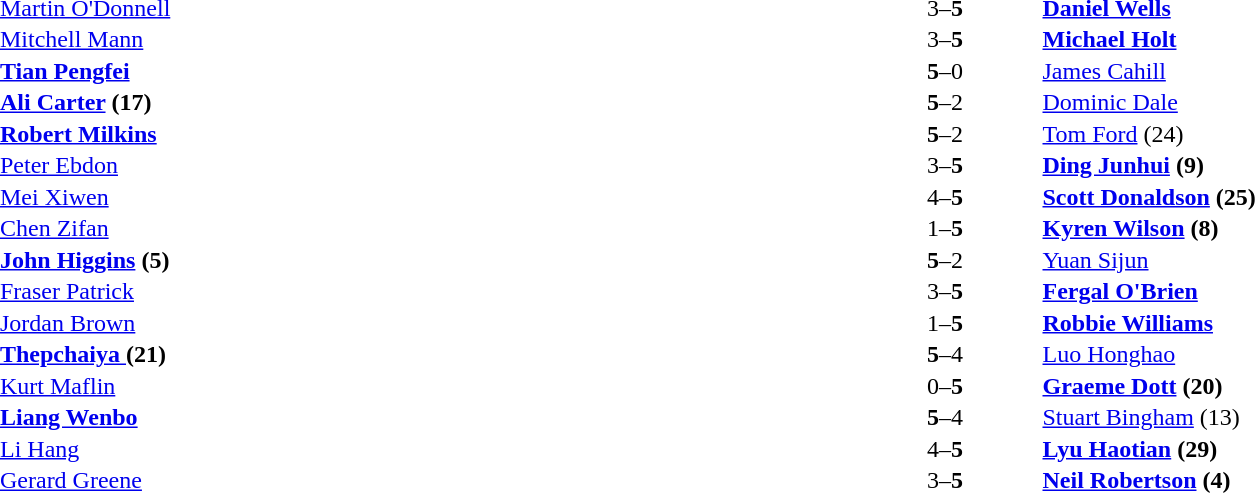<table width="100%" cellspacing="1">
<tr>
<th width=45%></th>
<th width=10%></th>
<th width=45%></th>
</tr>
<tr>
<td> <a href='#'>Martin O'Donnell</a></td>
<td align="center">3–<strong>5</strong></td>
<td> <strong><a href='#'>Daniel Wells</a></strong></td>
</tr>
<tr>
<td> <a href='#'>Mitchell Mann</a></td>
<td align="center">3–<strong>5</strong></td>
<td> <strong><a href='#'>Michael Holt</a></strong></td>
</tr>
<tr>
<td> <strong><a href='#'>Tian Pengfei</a></strong></td>
<td align="center"><strong>5</strong>–0</td>
<td> <a href='#'>James Cahill</a></td>
</tr>
<tr>
<td> <strong><a href='#'>Ali Carter</a> (17)</strong></td>
<td align="center"><strong>5</strong>–2</td>
<td> <a href='#'>Dominic Dale</a></td>
</tr>
<tr>
<td> <strong><a href='#'>Robert Milkins</a></strong></td>
<td align="center"><strong>5</strong>–2</td>
<td> <a href='#'>Tom Ford</a> (24)</td>
</tr>
<tr>
<td> <a href='#'>Peter Ebdon</a></td>
<td align="center">3–<strong>5</strong></td>
<td> <strong><a href='#'>Ding Junhui</a> (9)</strong></td>
</tr>
<tr>
<td> <a href='#'>Mei Xiwen</a></td>
<td align="center">4–<strong>5</strong></td>
<td> <strong><a href='#'>Scott Donaldson</a> (25)</strong></td>
</tr>
<tr>
<td> <a href='#'>Chen Zifan</a></td>
<td align="center">1–<strong>5</strong></td>
<td> <strong><a href='#'>Kyren Wilson</a> (8)</strong></td>
</tr>
<tr>
<td> <strong><a href='#'>John Higgins</a> (5)</strong></td>
<td align="center"><strong>5</strong>–2</td>
<td> <a href='#'>Yuan Sijun</a></td>
</tr>
<tr>
<td> <a href='#'>Fraser Patrick</a></td>
<td align="center">3–<strong>5</strong></td>
<td> <strong><a href='#'>Fergal O'Brien</a></strong></td>
</tr>
<tr>
<td> <a href='#'>Jordan Brown</a></td>
<td align="center">1–<strong>5</strong></td>
<td> <strong><a href='#'>Robbie Williams</a></strong></td>
</tr>
<tr>
<td> <strong><a href='#'>Thepchaiya </a> (21)</strong></td>
<td align="center"><strong>5</strong>–4</td>
<td> <a href='#'>Luo Honghao</a></td>
</tr>
<tr>
<td> <a href='#'>Kurt Maflin</a></td>
<td align="center">0–<strong>5</strong></td>
<td> <strong><a href='#'>Graeme Dott</a> (20)</strong></td>
</tr>
<tr>
<td> <strong><a href='#'>Liang Wenbo</a></strong></td>
<td align="center"><strong>5</strong>–4</td>
<td> <a href='#'>Stuart Bingham</a> (13)</td>
</tr>
<tr>
<td> <a href='#'>Li Hang</a></td>
<td align="center">4–<strong>5</strong></td>
<td> <strong><a href='#'>Lyu Haotian</a> (29)</strong></td>
</tr>
<tr>
<td> <a href='#'>Gerard Greene</a></td>
<td align="center">3–<strong>5</strong></td>
<td> <strong><a href='#'>Neil Robertson</a> (4)</strong></td>
</tr>
</table>
